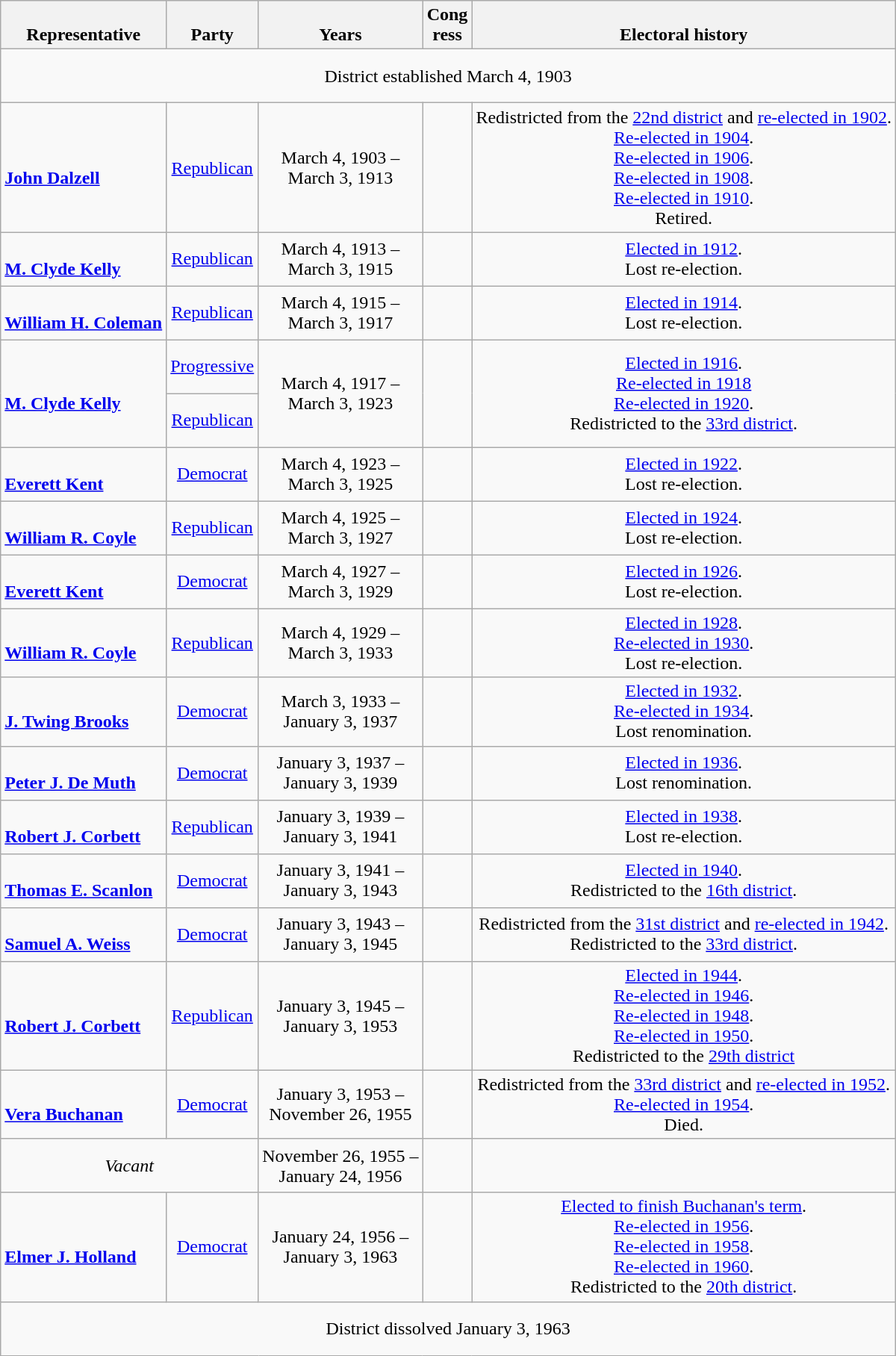<table class=wikitable style="text-align:center">
<tr valign=bottom>
<th>Representative</th>
<th>Party</th>
<th>Years</th>
<th>Cong<br>ress</th>
<th>Electoral history</th>
</tr>
<tr style="height:3em">
<td colspan=6>District established March 4, 1903</td>
</tr>
<tr style="height:3em">
<td align=left nowrap> <br> <strong><a href='#'>John Dalzell</a></strong> <br> </td>
<td><a href='#'>Republican</a></td>
<td>March 4, 1903 – <br> March 3, 1913</td>
<td></td>
<td>Redistricted from the <a href='#'>22nd district</a> and <a href='#'>re-elected in 1902</a>.<br><a href='#'>Re-elected in 1904</a>.<br><a href='#'>Re-elected in 1906</a>.<br><a href='#'>Re-elected in 1908</a>.<br><a href='#'>Re-elected in 1910</a>.<br>Retired.</td>
</tr>
<tr style="height:3em">
<td align=left nowrap> <br> <strong><a href='#'>M. Clyde Kelly</a></strong><br></td>
<td><a href='#'>Republican</a></td>
<td>March 4, 1913 – <br> March 3, 1915</td>
<td></td>
<td><a href='#'>Elected in 1912</a>.<br>Lost re-election.</td>
</tr>
<tr style="height:3em">
<td align=left nowrap> <br> <strong><a href='#'>William H. Coleman</a></strong><br></td>
<td><a href='#'>Republican</a></td>
<td>March 4, 1915 – <br> March 3, 1917</td>
<td></td>
<td><a href='#'>Elected in 1914</a>.<br>Lost re-election.</td>
</tr>
<tr style="height:3em">
<td align=left rowspan=2 nowrap> <br> <strong><a href='#'>M. Clyde Kelly</a></strong><br></td>
<td><a href='#'>Progressive</a></td>
<td rowspan=2>March 4, 1917 – <br> March 3, 1923</td>
<td rowspan=2></td>
<td rowspan=2><a href='#'>Elected in 1916</a>.<br><a href='#'>Re-elected in 1918</a><br><a href='#'>Re-elected in 1920</a>.<br>Redistricted to the <a href='#'>33rd district</a>.</td>
</tr>
<tr style="height:3em">
<td><a href='#'>Republican</a></td>
</tr>
<tr style="height:3em">
<td align=left nowrap> <br> <strong><a href='#'>Everett Kent</a></strong><br></td>
<td><a href='#'>Democrat</a></td>
<td>March 4, 1923 – <br> March 3, 1925</td>
<td></td>
<td><a href='#'>Elected in 1922</a>.<br>Lost re-election.</td>
</tr>
<tr style="height:3em">
<td align=left nowrap> <br> <strong><a href='#'>William R. Coyle</a></strong><br></td>
<td><a href='#'>Republican</a></td>
<td>March 4, 1925 – <br> March 3, 1927</td>
<td></td>
<td><a href='#'>Elected in 1924</a>.<br> Lost re-election.</td>
</tr>
<tr style="height:3em">
<td align=left nowrap> <br> <strong><a href='#'>Everett Kent</a></strong><br></td>
<td><a href='#'>Democrat</a></td>
<td>March 4, 1927 – <br> March 3, 1929</td>
<td></td>
<td><a href='#'>Elected in 1926</a>.<br>Lost re-election.</td>
</tr>
<tr style="height:3em">
<td align=left nowrap> <br> <strong><a href='#'>William R. Coyle</a></strong><br></td>
<td><a href='#'>Republican</a></td>
<td>March 4, 1929 – <br> March 3, 1933</td>
<td></td>
<td><a href='#'>Elected in 1928</a>.<br><a href='#'>Re-elected in 1930</a>.<br>Lost re-election.</td>
</tr>
<tr style="height:3em">
<td align=left nowrap> <br> <strong><a href='#'>J. Twing Brooks</a></strong><br></td>
<td><a href='#'>Democrat</a></td>
<td>March 3, 1933 – <br> January 3, 1937</td>
<td></td>
<td><a href='#'>Elected in 1932</a>.<br><a href='#'>Re-elected in 1934</a>.<br>Lost renomination.</td>
</tr>
<tr style="height:3em">
<td align=left nowrap> <br> <strong><a href='#'>Peter J. De Muth</a></strong><br> </td>
<td><a href='#'>Democrat</a></td>
<td>January 3, 1937 – <br> January 3, 1939</td>
<td></td>
<td><a href='#'>Elected in 1936</a>.<br>Lost renomination.</td>
</tr>
<tr style="height:3em">
<td align=left nowrap> <br> <strong><a href='#'>Robert J. Corbett</a></strong><br> </td>
<td><a href='#'>Republican</a></td>
<td>January 3, 1939 – <br> January 3, 1941</td>
<td></td>
<td><a href='#'>Elected in 1938</a>.<br>Lost re-election.</td>
</tr>
<tr style="height:3em">
<td align=left nowrap><br> <strong><a href='#'>Thomas E. Scanlon</a></strong><br> </td>
<td><a href='#'>Democrat</a></td>
<td>January 3, 1941 – <br> January 3, 1943</td>
<td></td>
<td><a href='#'>Elected in 1940</a>.<br>Redistricted to the <a href='#'>16th district</a>.</td>
</tr>
<tr style="height:3em">
<td align=left nowrap> <br> <strong><a href='#'>Samuel A. Weiss</a></strong><br> </td>
<td><a href='#'>Democrat</a></td>
<td>January 3, 1943 – <br> January 3, 1945</td>
<td></td>
<td>Redistricted from the <a href='#'>31st district</a> and <a href='#'>re-elected in 1942</a>.<br>Redistricted to the <a href='#'>33rd district</a>.</td>
</tr>
<tr style="height:3em">
<td align=left nowrap> <br> <strong><a href='#'>Robert J. Corbett</a></strong><br> </td>
<td><a href='#'>Republican</a></td>
<td>January 3, 1945 – <br> January 3, 1953</td>
<td></td>
<td><a href='#'>Elected in 1944</a>.<br><a href='#'>Re-elected in 1946</a>.<br><a href='#'>Re-elected in 1948</a>.<br><a href='#'>Re-elected in 1950</a>.<br>Redistricted to the <a href='#'>29th district</a></td>
</tr>
<tr style="height:3em">
<td align=left nowrap> <br> <strong><a href='#'>Vera Buchanan</a></strong> <br> </td>
<td><a href='#'>Democrat</a></td>
<td>January 3, 1953 – <br> November 26, 1955</td>
<td></td>
<td>Redistricted from the <a href='#'>33rd district</a> and <a href='#'>re-elected in 1952</a>.<br><a href='#'>Re-elected in 1954</a>.<br>Died.</td>
</tr>
<tr style="height:3em">
<td colspan=2><em>Vacant</em></td>
<td>November 26, 1955 – <br> January 24, 1956</td>
<td></td>
<td colspan=2></td>
</tr>
<tr style="height:3em">
<td align=left nowrap> <br> <strong><a href='#'>Elmer J. Holland</a></strong><br> </td>
<td><a href='#'>Democrat</a></td>
<td>January 24, 1956 – <br> January 3, 1963</td>
<td></td>
<td><a href='#'>Elected to finish Buchanan's term</a>.<br><a href='#'>Re-elected in 1956</a>.<br><a href='#'>Re-elected in 1958</a>.<br><a href='#'>Re-elected in 1960</a>.<br>Redistricted to the <a href='#'>20th district</a>.</td>
</tr>
<tr style="height:3em">
<td colspan=6>District dissolved January 3, 1963</td>
</tr>
</table>
